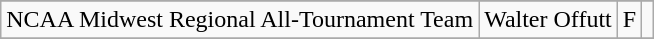<table class="wikitable sortable" border="1">
<tr align=center>
</tr>
<tr align="center">
<td>NCAA Midwest Regional All-Tournament Team</td>
<td>Walter Offutt</td>
<td>F</td>
<td></td>
</tr>
<tr>
</tr>
</table>
